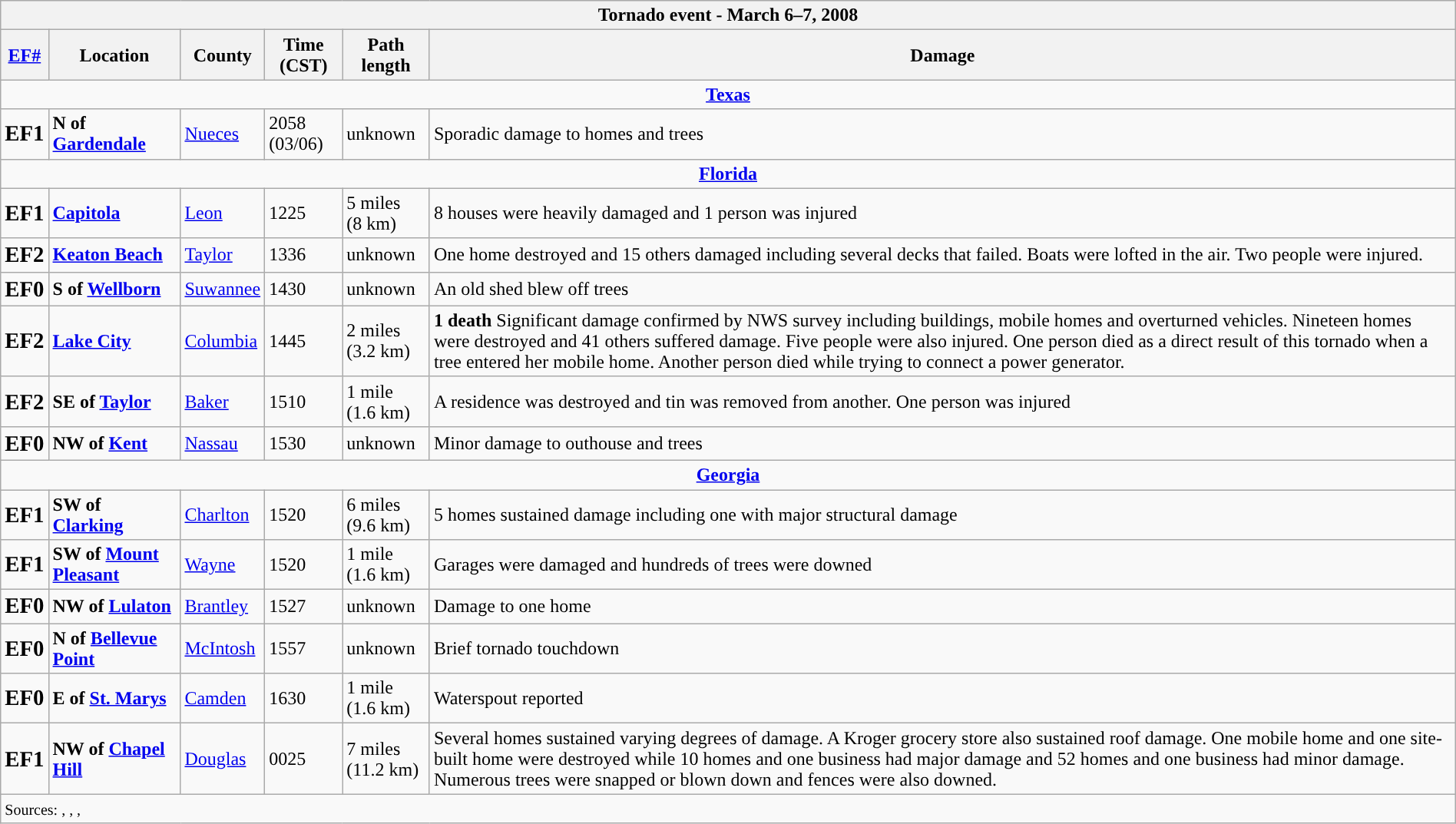<table class="wikitable collapsible" width="100%">
<tr>
<th colspan="6">Tornado event - March 6–7, 2008</th>
</tr>
<tr>
<th><a href='#'>EF#</a></th>
<th>Location</th>
<th>County</th>
<th>Time (CST)</th>
<th>Path length</th>
<th>Damage</th>
</tr>
<tr>
<td colspan="7" align=center><strong><a href='#'>Texas</a></strong></td>
</tr>
<tr>
<td><big><strong>EF1</strong></big></td>
<td><strong>N of <a href='#'>Gardendale</a></strong></td>
<td><a href='#'>Nueces</a></td>
<td>2058 (03/06)</td>
<td>unknown</td>
<td>Sporadic damage to homes and trees</td>
</tr>
<tr>
<td colspan="7" align=center><strong><a href='#'>Florida</a></strong></td>
</tr>
<tr>
<td><big><strong>EF1</strong></big></td>
<td><strong><a href='#'>Capitola</a></strong></td>
<td><a href='#'>Leon</a></td>
<td>1225</td>
<td>5 miles <br> (8 km)</td>
<td>8 houses were heavily damaged and 1 person was injured</td>
</tr>
<tr>
<td><big><strong>EF2</strong></big></td>
<td><strong><a href='#'>Keaton Beach</a></strong></td>
<td><a href='#'>Taylor</a></td>
<td>1336</td>
<td>unknown</td>
<td>One home destroyed and 15 others damaged including several decks that failed. Boats were lofted in the air. Two people were injured.</td>
</tr>
<tr>
<td><big><strong>EF0</strong></big></td>
<td><strong>S of <a href='#'>Wellborn</a></strong></td>
<td><a href='#'>Suwannee</a></td>
<td>1430</td>
<td>unknown</td>
<td>An old shed blew off trees</td>
</tr>
<tr>
<td><big><strong>EF2</strong></big></td>
<td><strong><a href='#'>Lake City</a></strong></td>
<td><a href='#'>Columbia</a></td>
<td>1445</td>
<td>2 miles <br> (3.2 km)</td>
<td><strong>1 death</strong> Significant damage confirmed by NWS survey including buildings, mobile homes and overturned vehicles. Nineteen homes were destroyed and 41 others suffered damage. Five people were also injured. One person died as a direct result of this tornado when a tree entered her mobile home. Another person died while trying to connect a power generator.</td>
</tr>
<tr>
<td><big><strong>EF2</strong></big></td>
<td><strong>SE of <a href='#'>Taylor</a></strong></td>
<td><a href='#'>Baker</a></td>
<td>1510</td>
<td>1 mile <br> (1.6 km)</td>
<td>A residence was destroyed and tin was removed from another. One person was injured</td>
</tr>
<tr>
<td><big><strong>EF0</strong></big></td>
<td><strong>NW of <a href='#'>Kent</a></strong></td>
<td><a href='#'>Nassau</a></td>
<td>1530</td>
<td>unknown</td>
<td>Minor damage to outhouse and trees</td>
</tr>
<tr>
<td colspan="7" align=center><strong><a href='#'>Georgia</a></strong></td>
</tr>
<tr>
<td><big><strong>EF1</strong></big></td>
<td><strong>SW of <a href='#'>Clarking</a></strong></td>
<td><a href='#'>Charlton</a></td>
<td>1520</td>
<td>6 miles <br> (9.6 km)</td>
<td>5 homes sustained damage including one with major structural damage</td>
</tr>
<tr>
<td><big><strong>EF1</strong></big></td>
<td><strong>SW of <a href='#'>Mount Pleasant</a></strong></td>
<td><a href='#'>Wayne</a></td>
<td>1520</td>
<td>1 mile <br> (1.6 km)</td>
<td>Garages were damaged and hundreds of trees were downed</td>
</tr>
<tr>
<td><big><strong>EF0</strong></big></td>
<td><strong>NW of <a href='#'>Lulaton</a></strong></td>
<td><a href='#'>Brantley</a></td>
<td>1527</td>
<td>unknown</td>
<td>Damage to one home</td>
</tr>
<tr>
<td><big><strong>EF0</strong></big></td>
<td><strong>N of <a href='#'>Bellevue Point</a></strong></td>
<td><a href='#'>McIntosh</a></td>
<td>1557</td>
<td>unknown</td>
<td>Brief tornado touchdown</td>
</tr>
<tr>
<td><big><strong>EF0</strong></big></td>
<td><strong>E of <a href='#'>St. Marys</a></strong></td>
<td><a href='#'>Camden</a></td>
<td>1630</td>
<td>1 mile <br> (1.6 km)</td>
<td>Waterspout reported</td>
</tr>
<tr>
<td><big><strong>EF1</strong></big></td>
<td><strong>NW of <a href='#'>Chapel Hill</a></strong></td>
<td><a href='#'>Douglas</a></td>
<td>0025</td>
<td>7 miles <br> (11.2 km)</td>
<td>Several homes sustained varying degrees of damage. A Kroger grocery store also sustained roof damage. One mobile home and one site-built home were destroyed while 10 homes and one business had major damage and 52 homes and one business had minor damage. Numerous trees were snapped or blown down and fences were also downed.</td>
</tr>
<tr>
<td colspan="7"><small>Sources: , , , </small></td>
</tr>
</table>
